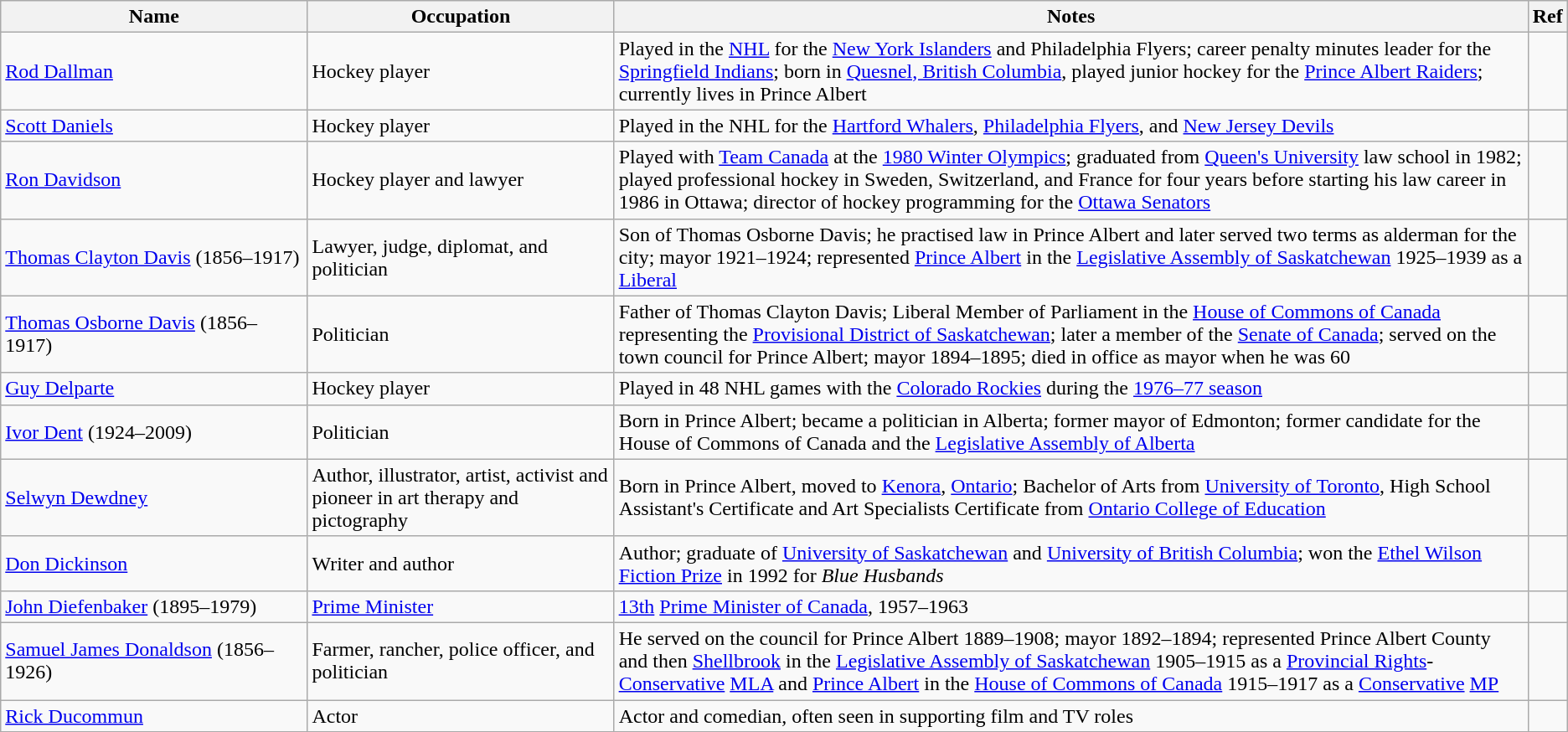<table class="wikitable sortable">
<tr align=left>
<th style="width:20%;">Name</th>
<th style="width:20%;">Occupation</th>
<th style="width:60%;">Notes</th>
<th style="width:20%;">Ref</th>
</tr>
<tr>
<td><a href='#'>Rod Dallman</a></td>
<td>Hockey player</td>
<td>Played in the <a href='#'>NHL</a> for the <a href='#'>New York Islanders</a> and Philadelphia Flyers; career penalty minutes leader for the <a href='#'>Springfield Indians</a>; born in <a href='#'>Quesnel, British Columbia</a>, played junior hockey for the <a href='#'>Prince Albert Raiders</a>; currently lives in Prince Albert</td>
<td></td>
</tr>
<tr>
<td><a href='#'>Scott Daniels</a></td>
<td>Hockey player</td>
<td>Played in the NHL for the <a href='#'>Hartford Whalers</a>, <a href='#'>Philadelphia Flyers</a>, and <a href='#'>New Jersey Devils</a></td>
<td></td>
</tr>
<tr>
<td><a href='#'>Ron Davidson</a></td>
<td>Hockey player and lawyer</td>
<td>Played with <a href='#'>Team Canada</a> at the <a href='#'>1980 Winter Olympics</a>; graduated from <a href='#'>Queen's University</a> law school in 1982; played professional hockey in Sweden, Switzerland, and France for four years before starting his law career in 1986 in Ottawa; director of hockey programming for the <a href='#'>Ottawa Senators</a></td>
<td></td>
</tr>
<tr>
<td><a href='#'>Thomas Clayton Davis</a> (1856–1917)</td>
<td>Lawyer, judge, diplomat, and politician</td>
<td>Son of Thomas Osborne Davis; he practised law in Prince Albert and later served two terms as alderman for the city; mayor 1921–1924; represented <a href='#'>Prince Albert</a> in the <a href='#'>Legislative Assembly of Saskatchewan</a> 1925–1939 as a <a href='#'>Liberal</a></td>
<td></td>
</tr>
<tr>
<td><a href='#'>Thomas Osborne Davis</a> (1856–1917)</td>
<td>Politician</td>
<td>Father of Thomas Clayton Davis; Liberal Member of Parliament in the <a href='#'>House of Commons of Canada</a> representing the <a href='#'>Provisional District of Saskatchewan</a>; later a member of the <a href='#'>Senate of Canada</a>; served on the town council for Prince Albert; mayor 1894–1895; died in office as mayor when he was 60</td>
</tr>
<tr>
<td><a href='#'>Guy Delparte</a></td>
<td>Hockey player</td>
<td>Played in 48 NHL games with the <a href='#'>Colorado Rockies</a> during the <a href='#'>1976–77 season</a></td>
<td></td>
</tr>
<tr>
<td><a href='#'>Ivor Dent</a> (1924–2009) </td>
<td>Politician</td>
<td>Born in Prince Albert; became a politician in Alberta; former mayor of Edmonton; former candidate for the House of Commons of Canada and the <a href='#'>Legislative Assembly of Alberta</a></td>
<td></td>
</tr>
<tr>
<td><a href='#'>Selwyn Dewdney</a></td>
<td>Author, illustrator, artist, activist and pioneer in art therapy and pictography</td>
<td>Born in Prince Albert, moved to <a href='#'>Kenora</a>, <a href='#'>Ontario</a>; Bachelor of Arts from <a href='#'>University of Toronto</a>, High School Assistant's Certificate and Art Specialists Certificate from <a href='#'>Ontario College of Education</a></td>
<td></td>
</tr>
<tr>
<td><a href='#'>Don Dickinson</a></td>
<td>Writer and author</td>
<td>Author; graduate of <a href='#'>University of Saskatchewan</a> and <a href='#'>University of British Columbia</a>; won the <a href='#'>Ethel Wilson Fiction Prize</a> in 1992 for <em>Blue Husbands</em></td>
<td></td>
</tr>
<tr>
<td><a href='#'>John Diefenbaker</a> (1895–1979)  </td>
<td><a href='#'>Prime Minister</a></td>
<td><a href='#'>13th</a> <a href='#'>Prime Minister of Canada</a>, 1957–1963</td>
<td></td>
</tr>
<tr>
<td><a href='#'>Samuel James Donaldson</a> (1856–1926)</td>
<td>Farmer, rancher, police officer, and politician</td>
<td>He served on the council for Prince Albert 1889–1908; mayor 1892–1894; represented Prince Albert County and then <a href='#'>Shellbrook</a> in the <a href='#'>Legislative Assembly of Saskatchewan</a> 1905–1915 as a <a href='#'>Provincial Rights</a>-<a href='#'>Conservative</a> <a href='#'>MLA</a> and <a href='#'>Prince Albert</a> in the <a href='#'>House of Commons of Canada</a> 1915–1917 as a <a href='#'>Conservative</a> <a href='#'>MP</a></td>
<td></td>
</tr>
<tr>
<td><a href='#'>Rick Ducommun</a></td>
<td>Actor</td>
<td>Actor and comedian, often seen in supporting film and TV roles</td>
<td></td>
</tr>
<tr>
</tr>
</table>
